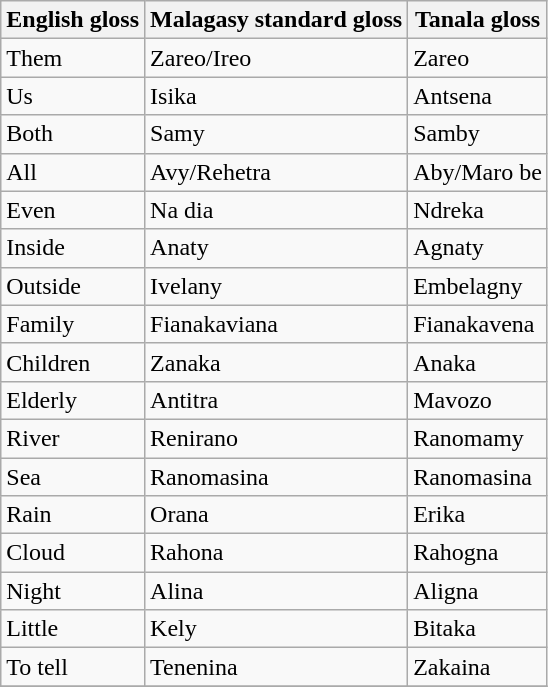<table class="wikitable sortable">
<tr>
<th>English gloss</th>
<th>Malagasy standard gloss</th>
<th>Tanala gloss</th>
</tr>
<tr>
<td>Them</td>
<td>Zareo/Ireo</td>
<td>Zareo</td>
</tr>
<tr>
<td>Us</td>
<td>Isika</td>
<td>Antsena</td>
</tr>
<tr>
<td>Both</td>
<td>Samy</td>
<td>Samby</td>
</tr>
<tr>
<td>All</td>
<td>Avy/Rehetra</td>
<td>Aby/Maro be</td>
</tr>
<tr>
<td>Even</td>
<td>Na dia</td>
<td>Ndreka</td>
</tr>
<tr>
<td>Inside</td>
<td>Anaty</td>
<td>Agnaty</td>
</tr>
<tr>
<td>Outside</td>
<td>Ivelany</td>
<td>Embelagny</td>
</tr>
<tr>
<td>Family</td>
<td>Fianakaviana</td>
<td>Fianakavena</td>
</tr>
<tr>
<td>Children</td>
<td>Zanaka</td>
<td>Anaka</td>
</tr>
<tr>
<td>Elderly</td>
<td>Antitra</td>
<td>Mavozo</td>
</tr>
<tr>
<td>River</td>
<td>Renirano</td>
<td>Ranomamy</td>
</tr>
<tr>
<td>Sea</td>
<td>Ranomasina</td>
<td>Ranomasina</td>
</tr>
<tr>
<td>Rain</td>
<td>Orana</td>
<td>Erika</td>
</tr>
<tr>
<td>Cloud</td>
<td>Rahona</td>
<td>Rahogna</td>
</tr>
<tr>
<td>Night</td>
<td>Alina</td>
<td>Aligna</td>
</tr>
<tr>
<td>Little</td>
<td>Kely</td>
<td>Bitaka</td>
</tr>
<tr>
<td>To tell</td>
<td>Tenenina</td>
<td>Zakaina</td>
</tr>
<tr>
</tr>
</table>
